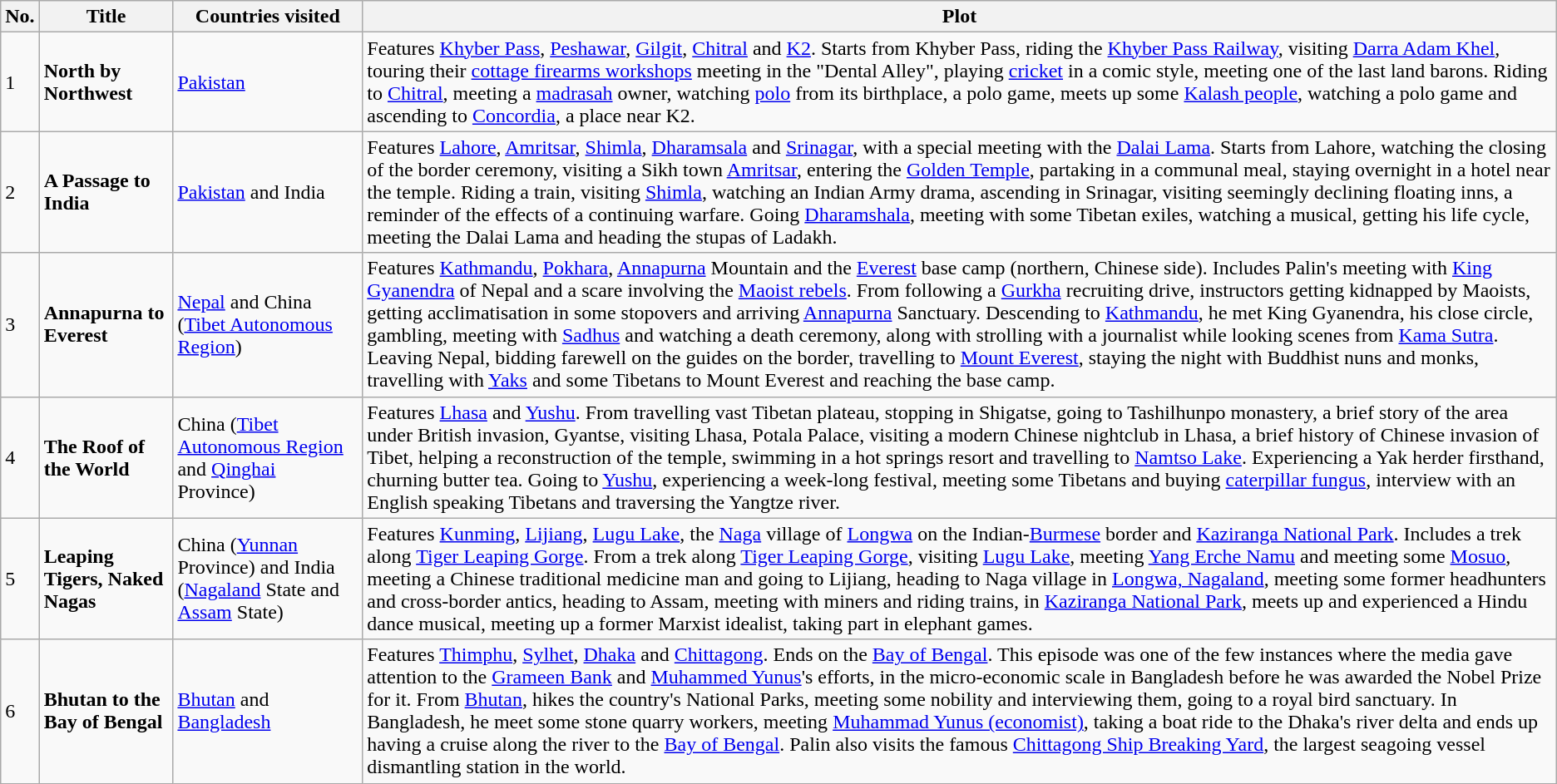<table class="wikitable">
<tr>
<th>No.</th>
<th>Title</th>
<th>Countries visited</th>
<th>Plot</th>
</tr>
<tr>
<td>1</td>
<td><strong>North by Northwest</strong></td>
<td><a href='#'>Pakistan</a></td>
<td>Features <a href='#'>Khyber Pass</a>, <a href='#'>Peshawar</a>, <a href='#'>Gilgit</a>, <a href='#'>Chitral</a> and <a href='#'>K2</a>. Starts from Khyber Pass, riding the <a href='#'>Khyber Pass Railway</a>, visiting <a href='#'>Darra Adam Khel</a>, touring their <a href='#'>cottage firearms workshops</a> meeting in the "Dental Alley", playing <a href='#'>cricket</a> in a comic style, meeting one of the last land barons. Riding to <a href='#'>Chitral</a>, meeting a <a href='#'>madrasah</a> owner, watching <a href='#'>polo</a> from its birthplace, a polo game, meets up some <a href='#'>Kalash people</a>, watching a polo game and ascending to <a href='#'>Concordia</a>, a place near K2.</td>
</tr>
<tr>
<td>2</td>
<td><strong>A Passage to India</strong></td>
<td><a href='#'>Pakistan</a> and India</td>
<td>Features <a href='#'>Lahore</a>, <a href='#'>Amritsar</a>, <a href='#'>Shimla</a>, <a href='#'>Dharamsala</a> and <a href='#'>Srinagar</a>, with a special meeting with the <a href='#'>Dalai Lama</a>. Starts from Lahore, watching the closing of the border ceremony, visiting a Sikh town <a href='#'>Amritsar</a>, entering the <a href='#'>Golden Temple</a>, partaking in a communal meal, staying overnight in a hotel near the temple. Riding a train, visiting <a href='#'>Shimla</a>, watching an Indian Army drama, ascending in Srinagar, visiting seemingly declining floating inns, a reminder of the effects of a continuing warfare. Going <a href='#'>Dharamshala</a>, meeting with some Tibetan exiles, watching a musical, getting his life cycle, meeting the Dalai Lama and heading the stupas of Ladakh.</td>
</tr>
<tr>
<td>3</td>
<td><strong>Annapurna to Everest</strong></td>
<td><a href='#'>Nepal</a> and China (<a href='#'>Tibet Autonomous Region</a>)</td>
<td>Features <a href='#'>Kathmandu</a>, <a href='#'>Pokhara</a>, <a href='#'>Annapurna</a> Mountain and the <a href='#'>Everest</a> base camp (northern, Chinese side). Includes Palin's meeting with <a href='#'>King Gyanendra</a> of Nepal and a scare involving the <a href='#'>Maoist rebels</a>. From following a <a href='#'>Gurkha</a> recruiting drive, instructors getting kidnapped by Maoists, getting acclimatisation in some stopovers and arriving <a href='#'>Annapurna</a> Sanctuary. Descending to <a href='#'>Kathmandu</a>, he met King Gyanendra, his close circle, gambling, meeting with <a href='#'>Sadhus</a> and watching a death ceremony, along with strolling with a journalist while looking scenes from <a href='#'>Kama Sutra</a>. Leaving Nepal, bidding farewell on the guides on the border, travelling to <a href='#'>Mount Everest</a>, staying the night with Buddhist nuns and monks, travelling with <a href='#'>Yaks</a> and some Tibetans to Mount Everest and reaching the base camp.</td>
</tr>
<tr>
<td>4</td>
<td><strong>The Roof of the World</strong></td>
<td>China (<a href='#'>Tibet Autonomous Region</a> and <a href='#'>Qinghai</a> Province)</td>
<td>Features <a href='#'>Lhasa</a> and <a href='#'>Yushu</a>. From travelling vast Tibetan plateau, stopping in Shigatse, going to Tashilhunpo monastery, a brief story of the area under British invasion, Gyantse, visiting Lhasa, Potala Palace, visiting a modern Chinese nightclub in Lhasa, a brief history of Chinese invasion of Tibet, helping a reconstruction of the temple, swimming in a hot springs resort and travelling to <a href='#'>Namtso Lake</a>. Experiencing a Yak herder firsthand, churning butter tea. Going to <a href='#'>Yushu</a>, experiencing a week-long festival, meeting some Tibetans and buying <a href='#'>caterpillar fungus</a>, interview with an English speaking Tibetans and traversing the Yangtze river.</td>
</tr>
<tr>
<td>5</td>
<td><strong>Leaping Tigers, Naked Nagas</strong></td>
<td>China (<a href='#'>Yunnan</a> Province) and India (<a href='#'>Nagaland</a> State and <a href='#'>Assam</a> State)</td>
<td>Features <a href='#'>Kunming</a>, <a href='#'>Lijiang</a>, <a href='#'>Lugu Lake</a>, the <a href='#'>Naga</a> village of <a href='#'>Longwa</a> on the Indian-<a href='#'>Burmese</a> border and <a href='#'>Kaziranga National Park</a>. Includes a trek along <a href='#'>Tiger Leaping Gorge</a>. From a trek along <a href='#'>Tiger Leaping Gorge</a>, visiting <a href='#'>Lugu Lake</a>, meeting <a href='#'>Yang Erche Namu</a> and meeting some <a href='#'>Mosuo</a>, meeting a Chinese traditional medicine man and going to Lijiang, heading to Naga village in <a href='#'>Longwa, Nagaland</a>, meeting some former headhunters and cross-border antics, heading to Assam, meeting with miners and riding trains, in <a href='#'>Kaziranga National Park</a>, meets up and experienced a Hindu dance musical, meeting up a former Marxist idealist, taking part in elephant games.</td>
</tr>
<tr>
<td>6</td>
<td><strong>Bhutan to the Bay of Bengal</strong></td>
<td><a href='#'>Bhutan</a> and <a href='#'>Bangladesh</a></td>
<td>Features <a href='#'>Thimphu</a>, <a href='#'>Sylhet</a>, <a href='#'>Dhaka</a> and <a href='#'>Chittagong</a>. Ends on the <a href='#'>Bay of Bengal</a>. This episode was one of the few instances where the media gave attention to the <a href='#'>Grameen Bank</a> and <a href='#'>Muhammed Yunus</a>'s efforts, in the micro-economic scale in Bangladesh before he was awarded the Nobel Prize for it. From <a href='#'>Bhutan</a>, hikes the country's National Parks, meeting some nobility and interviewing them, going to a royal bird sanctuary. In Bangladesh, he meet some stone quarry workers, meeting <a href='#'>Muhammad Yunus (economist)</a>, taking a boat ride to the Dhaka's river delta and ends up having a cruise along the river to the <a href='#'>Bay of Bengal</a>. Palin also visits the famous <a href='#'>Chittagong Ship Breaking Yard</a>, the largest seagoing vessel dismantling station in the world.</td>
</tr>
</table>
